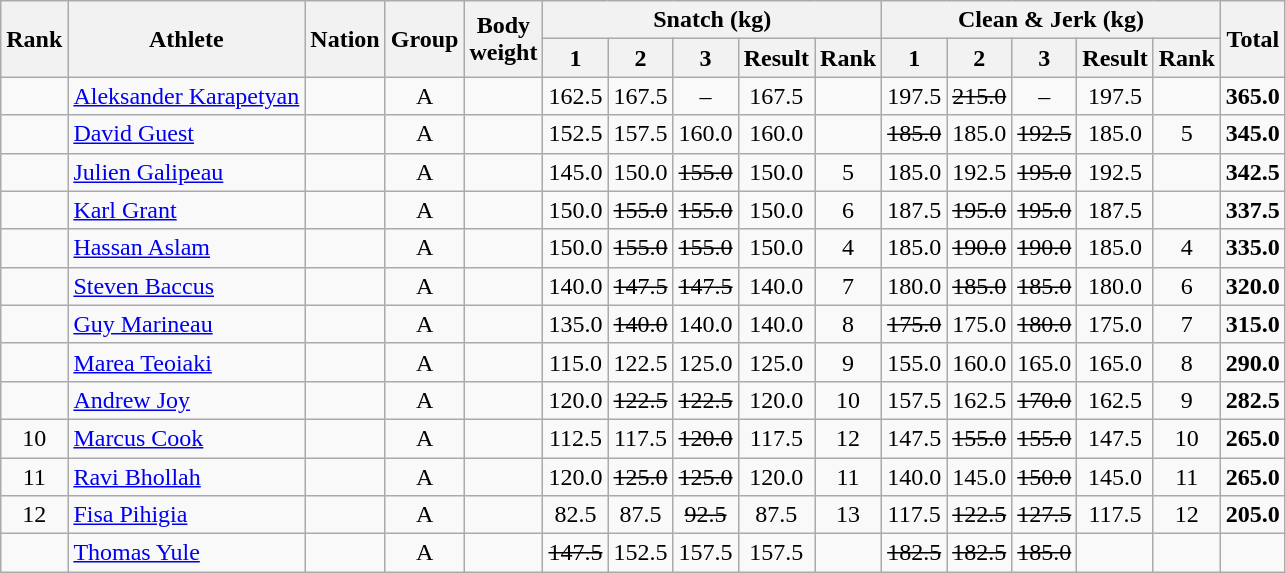<table class="wikitable sortable" style="text-align:center;">
<tr>
<th rowspan=2>Rank</th>
<th rowspan=2>Athlete</th>
<th rowspan=2>Nation</th>
<th rowspan=2>Group</th>
<th rowspan=2>Body<br>weight</th>
<th colspan=5>Snatch (kg)</th>
<th colspan=5>Clean & Jerk (kg)</th>
<th rowspan=2>Total</th>
</tr>
<tr>
<th>1</th>
<th>2</th>
<th>3</th>
<th>Result</th>
<th>Rank</th>
<th>1</th>
<th>2</th>
<th>3</th>
<th>Result</th>
<th>Rank</th>
</tr>
<tr>
<td></td>
<td align=left><a href='#'>Aleksander Karapetyan</a></td>
<td align=left></td>
<td>A</td>
<td></td>
<td>162.5</td>
<td>167.5</td>
<td>–</td>
<td>167.5</td>
<td></td>
<td>197.5</td>
<td><s>215.0</s></td>
<td>–</td>
<td>197.5</td>
<td></td>
<td><strong>365.0</strong></td>
</tr>
<tr>
<td></td>
<td align=left><a href='#'>David Guest</a></td>
<td align=left></td>
<td>A</td>
<td></td>
<td>152.5</td>
<td>157.5</td>
<td>160.0</td>
<td>160.0</td>
<td></td>
<td><s>185.0</s></td>
<td>185.0</td>
<td><s>192.5</s></td>
<td>185.0</td>
<td>5</td>
<td><strong>345.0</strong></td>
</tr>
<tr>
<td></td>
<td align=left><a href='#'>Julien Galipeau</a></td>
<td align=left></td>
<td>A</td>
<td></td>
<td>145.0</td>
<td>150.0</td>
<td><s>155.0</s></td>
<td>150.0</td>
<td>5</td>
<td>185.0</td>
<td>192.5</td>
<td><s>195.0</s></td>
<td>192.5</td>
<td></td>
<td><strong>342.5</strong></td>
</tr>
<tr>
<td></td>
<td align=left><a href='#'>Karl Grant</a></td>
<td align=left></td>
<td>A</td>
<td></td>
<td>150.0</td>
<td><s>155.0</s></td>
<td><s>155.0</s></td>
<td>150.0</td>
<td>6</td>
<td>187.5</td>
<td><s>195.0</s></td>
<td><s>195.0</s></td>
<td>187.5</td>
<td></td>
<td><strong>337.5</strong></td>
</tr>
<tr>
<td></td>
<td align=left><a href='#'>Hassan Aslam</a></td>
<td align=left></td>
<td>A</td>
<td></td>
<td>150.0</td>
<td><s>155.0</s></td>
<td><s>155.0</s></td>
<td>150.0</td>
<td>4</td>
<td>185.0</td>
<td><s>190.0</s></td>
<td><s>190.0</s></td>
<td>185.0</td>
<td>4</td>
<td><strong>335.0</strong></td>
</tr>
<tr>
<td></td>
<td align=left><a href='#'>Steven Baccus</a></td>
<td align=left></td>
<td>A</td>
<td></td>
<td>140.0</td>
<td><s>147.5</s></td>
<td><s>147.5</s></td>
<td>140.0</td>
<td>7</td>
<td>180.0</td>
<td><s>185.0</s></td>
<td><s>185.0</s></td>
<td>180.0</td>
<td>6</td>
<td><strong>320.0</strong></td>
</tr>
<tr>
<td></td>
<td align=left><a href='#'>Guy Marineau</a></td>
<td align=left></td>
<td>A</td>
<td></td>
<td>135.0</td>
<td><s>140.0</s></td>
<td>140.0</td>
<td>140.0</td>
<td>8</td>
<td><s>175.0</s></td>
<td>175.0</td>
<td><s>180.0</s></td>
<td>175.0</td>
<td>7</td>
<td><strong>315.0</strong></td>
</tr>
<tr>
<td></td>
<td align=left><a href='#'>Marea Teoiaki</a></td>
<td align=left></td>
<td>A</td>
<td></td>
<td>115.0</td>
<td>122.5</td>
<td>125.0</td>
<td>125.0</td>
<td>9</td>
<td>155.0</td>
<td>160.0</td>
<td>165.0</td>
<td>165.0</td>
<td>8</td>
<td><strong>290.0</strong></td>
</tr>
<tr>
<td></td>
<td align=left><a href='#'>Andrew Joy</a></td>
<td align=left></td>
<td>A</td>
<td></td>
<td>120.0</td>
<td><s>122.5</s></td>
<td><s>122.5</s></td>
<td>120.0</td>
<td>10</td>
<td>157.5</td>
<td>162.5</td>
<td><s>170.0</s></td>
<td>162.5</td>
<td>9</td>
<td><strong>282.5</strong></td>
</tr>
<tr>
<td>10</td>
<td align=left><a href='#'>Marcus Cook</a></td>
<td align=left></td>
<td>A</td>
<td></td>
<td>112.5</td>
<td>117.5</td>
<td><s>120.0</s></td>
<td>117.5</td>
<td>12</td>
<td>147.5</td>
<td><s>155.0</s></td>
<td><s>155.0</s></td>
<td>147.5</td>
<td>10</td>
<td><strong>265.0</strong></td>
</tr>
<tr>
<td>11</td>
<td align=left><a href='#'>Ravi Bhollah</a></td>
<td align=left></td>
<td>A</td>
<td></td>
<td>120.0</td>
<td><s>125.0</s></td>
<td><s>125.0</s></td>
<td>120.0</td>
<td>11</td>
<td>140.0</td>
<td>145.0</td>
<td><s>150.0</s></td>
<td>145.0</td>
<td>11</td>
<td><strong>265.0</strong></td>
</tr>
<tr>
<td>12</td>
<td align=left><a href='#'>Fisa Pihigia</a></td>
<td align=left></td>
<td>A</td>
<td></td>
<td>82.5</td>
<td>87.5</td>
<td><s>92.5</s></td>
<td>87.5</td>
<td>13</td>
<td>117.5</td>
<td><s>122.5</s></td>
<td><s>127.5</s></td>
<td>117.5</td>
<td>12</td>
<td><strong>205.0</strong></td>
</tr>
<tr>
<td></td>
<td align=left><a href='#'>Thomas Yule</a></td>
<td align=left></td>
<td>A</td>
<td></td>
<td><s>147.5</s></td>
<td>152.5</td>
<td>157.5</td>
<td>157.5</td>
<td></td>
<td><s>182.5</s></td>
<td><s>182.5</s></td>
<td><s>185.0</s></td>
<td></td>
<td></td>
<td></td>
</tr>
</table>
